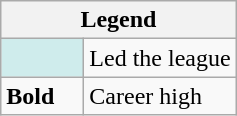<table class="wikitable mw-collapsible">
<tr>
<th colspan="2">Legend</th>
</tr>
<tr>
<td style="background:#cfecec; width:3em;"></td>
<td>Led the league</td>
</tr>
<tr>
<td><strong>Bold</strong></td>
<td>Career high</td>
</tr>
</table>
